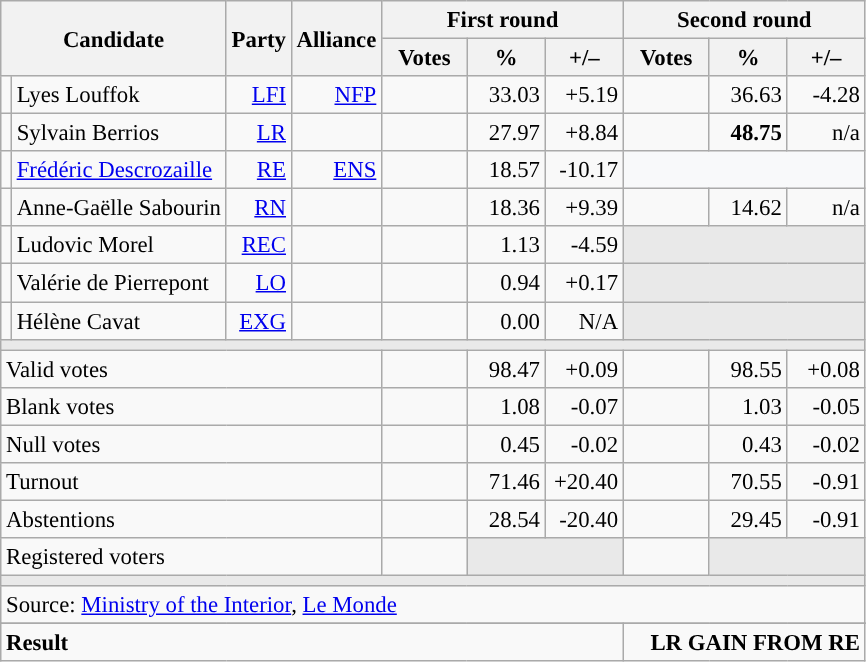<table class="wikitable" style="text-align:right;font-size:95%;">
<tr>
<th rowspan="2" colspan="2">Candidate</th>
<th rowspan="2">Party</th>
<th rowspan="2">Alliance</th>
<th colspan="3">First round</th>
<th colspan="3">Second round</th>
</tr>
<tr>
<th style="width:50px;">Votes</th>
<th style="width:45px;">%</th>
<th style="width:45px;">+/–</th>
<th style="width:50px;">Votes</th>
<th style="width:45px;">%</th>
<th style="width:45px;">+/–</th>
</tr>
<tr>
<td style="color:inherit;background:"></td>
<td style="text-align:left;">Lyes Louffok</td>
<td><a href='#'>LFI</a></td>
<td><a href='#'>NFP</a></td>
<td></td>
<td>33.03</td>
<td>+5.19</td>
<td></td>
<td>36.63</td>
<td>-4.28</td>
</tr>
<tr>
<td style="color:inherit;background:"></td>
<td style="text-align:left;">Sylvain Berrios</td>
<td><a href='#'>LR</a></td>
<td></td>
<td></td>
<td>27.97</td>
<td>+8.84</td>
<td><strong></strong></td>
<td><strong>48.75</strong></td>
<td>n/a</td>
</tr>
<tr>
<td style="color:inherit;background:"></td>
<td style="text-align:left;"><a href='#'>Frédéric Descrozaille</a></td>
<td><a href='#'>RE</a></td>
<td><a href='#'>ENS</a></td>
<td></td>
<td>18.57</td>
<td>-10.17</td>
<td colspan="3" style="background:#F8F9FA;"></td>
</tr>
<tr>
<td style="color:inherit;background:"></td>
<td style="text-align:left;">Anne-Gaëlle Sabourin</td>
<td><a href='#'>RN</a></td>
<td></td>
<td></td>
<td>18.36</td>
<td>+9.39</td>
<td></td>
<td>14.62</td>
<td>n/a</td>
</tr>
<tr>
<td style="color:inherit;background:"></td>
<td style="text-align:left;">Ludovic Morel</td>
<td><a href='#'>REC</a></td>
<td></td>
<td></td>
<td>1.13</td>
<td>-4.59</td>
<td colspan="3" style="background:#E9E9E9;"></td>
</tr>
<tr>
<td style="color:inherit;background:"></td>
<td style="text-align:left;">Valérie de Pierrepont</td>
<td><a href='#'>LO</a></td>
<td></td>
<td></td>
<td>0.94</td>
<td>+0.17</td>
<td colspan="3" style="background:#E9E9E9;"></td>
</tr>
<tr>
<td style="color:inherit;background:"></td>
<td style="text-align:left;">Hélène Cavat</td>
<td><a href='#'>EXG</a></td>
<td></td>
<td></td>
<td>0.00</td>
<td>N/A</td>
<td colspan="3" style="background:#E9E9E9;"></td>
</tr>
<tr>
<td colspan="10" style="background:#E9E9E9;"></td>
</tr>
<tr>
<td colspan="4" style="text-align:left;">Valid votes</td>
<td></td>
<td>98.47</td>
<td>+0.09</td>
<td></td>
<td>98.55</td>
<td>+0.08</td>
</tr>
<tr>
<td colspan="4" style="text-align:left;">Blank votes</td>
<td></td>
<td>1.08</td>
<td>-0.07</td>
<td></td>
<td>1.03</td>
<td>-0.05</td>
</tr>
<tr>
<td colspan="4" style="text-align:left;">Null votes</td>
<td></td>
<td>0.45</td>
<td>-0.02</td>
<td></td>
<td>0.43</td>
<td>-0.02</td>
</tr>
<tr>
<td colspan="4" style="text-align:left;">Turnout</td>
<td></td>
<td>71.46</td>
<td>+20.40</td>
<td></td>
<td>70.55</td>
<td>-0.91</td>
</tr>
<tr>
<td colspan="4" style="text-align:left;">Abstentions</td>
<td></td>
<td>28.54</td>
<td>-20.40</td>
<td></td>
<td>29.45</td>
<td>-0.91</td>
</tr>
<tr>
<td colspan="4" style="text-align:left;">Registered voters</td>
<td></td>
<td colspan="2" style="background:#E9E9E9;"></td>
<td></td>
<td colspan="2" style="background:#E9E9E9;"></td>
</tr>
<tr>
<td colspan="10" style="background:#E9E9E9;"></td>
</tr>
<tr>
<td colspan="10" style="text-align:left;">Source: <a href='#'>Ministry of the Interior</a>, <a href='#'>Le Monde</a></td>
</tr>
<tr>
</tr>
<tr style="font-weight:bold">
<td colspan="7" style="text-align:left;">Result</td>
<td colspan="7" style="background-color:">LR GAIN FROM RE</td>
</tr>
</table>
